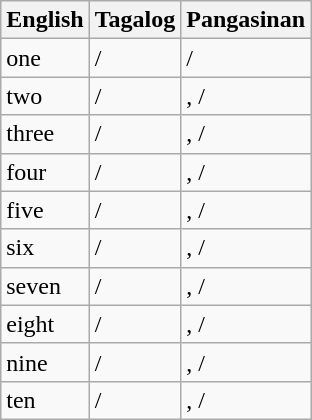<table class="wikitable">
<tr>
<th>English</th>
<th>Tagalog</th>
<th>Pangasinan</th>
</tr>
<tr>
<td>one</td>
<td>/</td>
<td>/</td>
</tr>
<tr>
<td>two</td>
<td>/</td>
<td>, /</td>
</tr>
<tr>
<td>three</td>
<td>/</td>
<td>, /</td>
</tr>
<tr>
<td>four</td>
<td>/</td>
<td>, /</td>
</tr>
<tr>
<td>five</td>
<td>/</td>
<td>, /</td>
</tr>
<tr>
<td>six</td>
<td>/</td>
<td>, /</td>
</tr>
<tr>
<td>seven</td>
<td>/</td>
<td>, /</td>
</tr>
<tr>
<td>eight</td>
<td>/</td>
<td>, /</td>
</tr>
<tr>
<td>nine</td>
<td>/</td>
<td>, /</td>
</tr>
<tr>
<td>ten</td>
<td>/</td>
<td>, /</td>
</tr>
</table>
